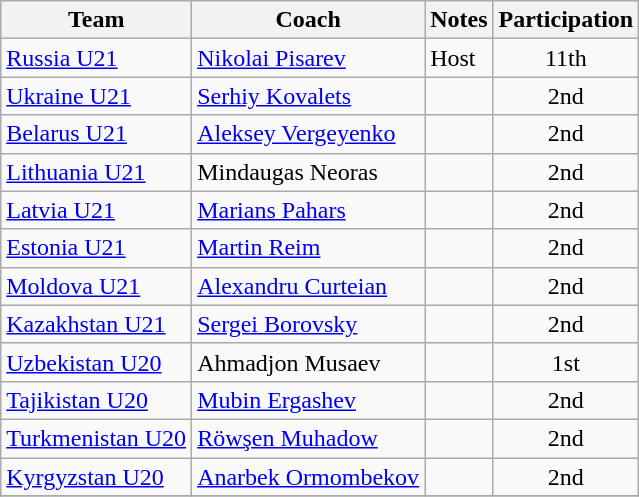<table class="wikitable">
<tr>
<th>Team</th>
<th>Coach</th>
<th>Notes</th>
<th>Participation</th>
</tr>
<tr>
<td> <a href='#'>Russia U21</a></td>
<td> <a href='#'>Nikolai Pisarev</a></td>
<td>Host</td>
<td align=center>11th</td>
</tr>
<tr>
<td> <a href='#'>Ukraine U21</a></td>
<td> <a href='#'>Serhiy Kovalets</a></td>
<td></td>
<td align=center>2nd</td>
</tr>
<tr>
<td> <a href='#'>Belarus U21</a></td>
<td> <a href='#'>Aleksey Vergeyenko</a></td>
<td></td>
<td align=center>2nd</td>
</tr>
<tr>
<td> <a href='#'>Lithuania U21</a></td>
<td> Mindaugas Neoras</td>
<td></td>
<td align=center>2nd</td>
</tr>
<tr>
<td> <a href='#'>Latvia U21</a></td>
<td> <a href='#'>Marians Pahars</a></td>
<td></td>
<td align=center>2nd</td>
</tr>
<tr>
<td> <a href='#'>Estonia U21</a></td>
<td> <a href='#'>Martin Reim</a></td>
<td></td>
<td align=center>2nd</td>
</tr>
<tr>
<td> <a href='#'>Moldova U21</a></td>
<td> <a href='#'>Alexandru Curteian</a></td>
<td></td>
<td align=center>2nd</td>
</tr>
<tr>
<td> <a href='#'>Kazakhstan U21</a></td>
<td> <a href='#'>Sergei Borovsky</a></td>
<td></td>
<td align=center>2nd</td>
</tr>
<tr>
<td> <a href='#'>Uzbekistan U20</a></td>
<td> Ahmadjon Musaev</td>
<td></td>
<td align=center>1st</td>
</tr>
<tr>
<td> <a href='#'>Tajikistan U20</a></td>
<td> <a href='#'>Mubin Ergashev</a></td>
<td></td>
<td align=center>2nd</td>
</tr>
<tr>
<td> <a href='#'>Turkmenistan U20</a></td>
<td> <a href='#'>Röwşen Muhadow</a></td>
<td></td>
<td align=center>2nd</td>
</tr>
<tr>
<td> <a href='#'>Kyrgyzstan U20</a></td>
<td> <a href='#'>Anarbek Ormombekov</a></td>
<td></td>
<td align=center>2nd</td>
</tr>
<tr>
</tr>
</table>
